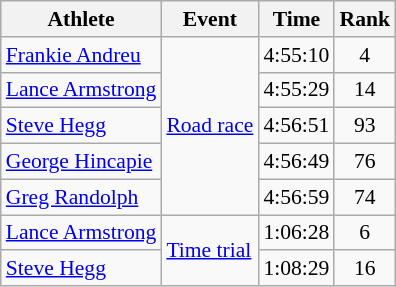<table class=wikitable style=font-size:90%;text-align:center>
<tr>
<th>Athlete</th>
<th>Event</th>
<th>Time</th>
<th>Rank</th>
</tr>
<tr>
<td align=left><a href='#'>Frankie Andreu</a></td>
<td align=left rowspan=5><a href='#'>Road race</a></td>
<td>4:55:10</td>
<td>4</td>
</tr>
<tr>
<td align=left><a href='#'>Lance Armstrong</a></td>
<td>4:55:29</td>
<td>14</td>
</tr>
<tr>
<td align=left><a href='#'>Steve Hegg</a></td>
<td>4:56:51</td>
<td>93</td>
</tr>
<tr>
<td align=left><a href='#'>George Hincapie</a></td>
<td>4:56:49</td>
<td>76</td>
</tr>
<tr>
<td align=left><a href='#'>Greg Randolph</a></td>
<td>4:56:59</td>
<td>74</td>
</tr>
<tr>
<td align=left><a href='#'>Lance Armstrong</a></td>
<td align=left rowspan=2><a href='#'>Time trial</a></td>
<td>1:06:28</td>
<td>6</td>
</tr>
<tr>
<td align=left><a href='#'>Steve Hegg</a></td>
<td>1:08:29</td>
<td>16</td>
</tr>
</table>
